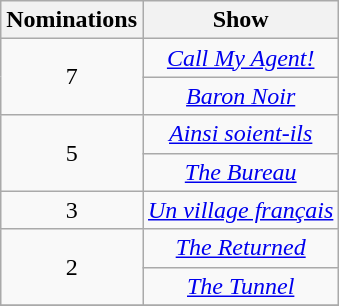<table class="wikitable sortable" style="text-align: center; max-width:29em">
<tr>
<th scope="col">Nominations</th>
<th scope="col">Show</th>
</tr>
<tr>
<td scope="row" rowspan="2">7</td>
<td><em><a href='#'>Call My Agent!</a></em></td>
</tr>
<tr>
<td><em><a href='#'>Baron Noir</a></em></td>
</tr>
<tr>
<td scope="row" rowspan="2">5</td>
<td><em><a href='#'>Ainsi soient-ils</a></em></td>
</tr>
<tr>
<td><em><a href='#'>The Bureau</a></em></td>
</tr>
<tr>
<td scope="row" rowspan="1">3</td>
<td><em><a href='#'>Un village français</a></em></td>
</tr>
<tr>
<td scope="row" rowspan="2">2</td>
<td><em><a href='#'>The Returned</a></em></td>
</tr>
<tr>
<td><em><a href='#'>The Tunnel</a></em></td>
</tr>
<tr>
</tr>
</table>
